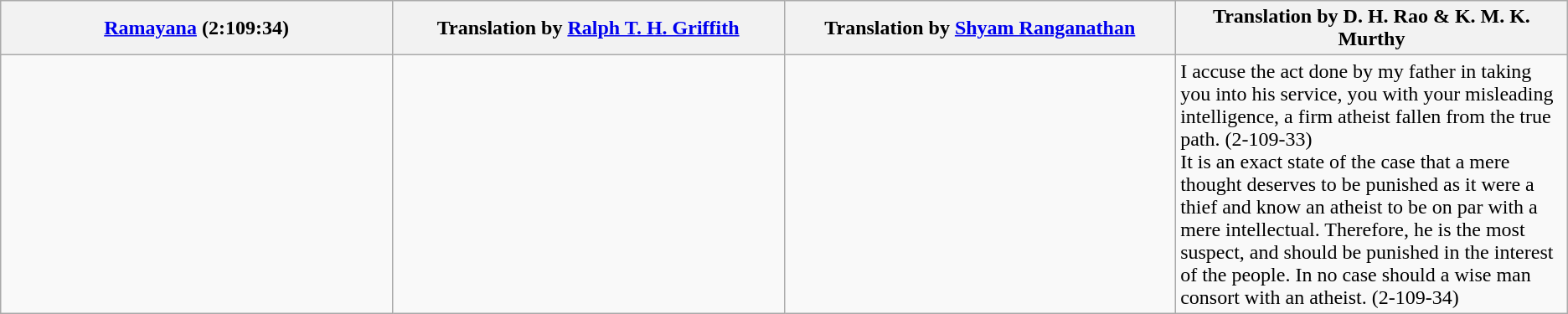<table class="wikitable">
<tr>
<th style="width: 25%"><a href='#'>Ramayana</a> (2:109:34)</th>
<th style="width: 25%">Translation by <a href='#'>Ralph T. H. Griffith</a></th>
<th style="width: 25%">Translation by <a href='#'>Shyam Ranganathan</a></th>
<th style="width: 25%">Translation by D. H. Rao & K. M. K. Murthy</th>
</tr>
<tr>
<td></td>
<td></td>
<td></td>
<td>I accuse the act done by my father in taking you into his service, you with your misleading intelligence, a firm atheist fallen from the true path. (2-109-33)<br>It is an exact state of the case that a mere thought deserves to be punished as it were a thief and know an atheist to be on par with a mere intellectual. Therefore, he is the most suspect, and should be punished in the interest of the people. In no case should a wise man consort with an atheist. (2-109-34)</td>
</tr>
</table>
